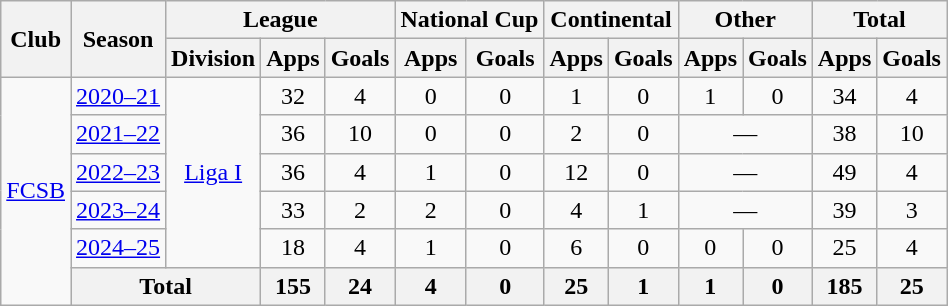<table class="wikitable" style="text-align:center">
<tr>
<th rowspan="2">Club</th>
<th rowspan="2">Season</th>
<th colspan="3">League</th>
<th colspan="2">National Cup</th>
<th colspan="2">Continental</th>
<th colspan="2">Other</th>
<th colspan="3">Total</th>
</tr>
<tr>
<th>Division</th>
<th>Apps</th>
<th>Goals</th>
<th>Apps</th>
<th>Goals</th>
<th>Apps</th>
<th>Goals</th>
<th>Apps</th>
<th>Goals</th>
<th>Apps</th>
<th>Goals</th>
</tr>
<tr>
<td rowspan="6"><a href='#'>FCSB</a></td>
<td><a href='#'>2020–21</a></td>
<td rowspan="5"><a href='#'>Liga I</a></td>
<td>32</td>
<td>4</td>
<td>0</td>
<td>0</td>
<td>1</td>
<td>0</td>
<td>1</td>
<td>0</td>
<td>34</td>
<td>4</td>
</tr>
<tr>
<td><a href='#'>2021–22</a></td>
<td>36</td>
<td>10</td>
<td>0</td>
<td>0</td>
<td>2</td>
<td>0</td>
<td colspan="2">—</td>
<td>38</td>
<td>10</td>
</tr>
<tr>
<td><a href='#'>2022–23</a></td>
<td>36</td>
<td>4</td>
<td>1</td>
<td>0</td>
<td>12</td>
<td>0</td>
<td colspan="2">—</td>
<td>49</td>
<td>4</td>
</tr>
<tr>
<td><a href='#'>2023–24</a></td>
<td>33</td>
<td>2</td>
<td>2</td>
<td>0</td>
<td>4</td>
<td>1</td>
<td colspan="2">—</td>
<td>39</td>
<td>3</td>
</tr>
<tr>
<td><a href='#'>2024–25</a></td>
<td>18</td>
<td>4</td>
<td>1</td>
<td>0</td>
<td>6</td>
<td>0</td>
<td>0</td>
<td>0</td>
<td>25</td>
<td>4</td>
</tr>
<tr>
<th colspan="2">Total</th>
<th>155</th>
<th>24</th>
<th>4</th>
<th>0</th>
<th>25</th>
<th>1</th>
<th>1</th>
<th>0</th>
<th>185</th>
<th>25</th>
</tr>
</table>
